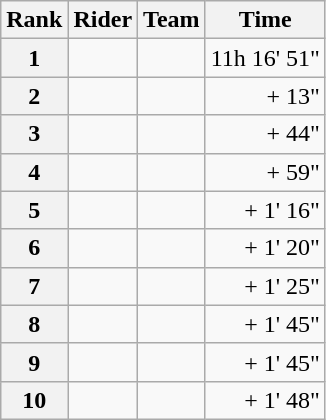<table class="wikitable" margin-bottom:0;">
<tr>
<th scope="col">Rank</th>
<th scope="col">Rider</th>
<th scope="col">Team</th>
<th scope="col">Time</th>
</tr>
<tr>
<th scope="row">1</th>
<td> </td>
<td></td>
<td align="right">11h 16' 51"</td>
</tr>
<tr>
<th scope="row">2</th>
<td> </td>
<td></td>
<td align="right">+ 13"</td>
</tr>
<tr>
<th scope="row">3</th>
<td></td>
<td></td>
<td align="right">+ 44"</td>
</tr>
<tr>
<th scope="row">4</th>
<td></td>
<td></td>
<td align="right">+ 59"</td>
</tr>
<tr>
<th scope="row">5</th>
<td></td>
<td></td>
<td align="right">+ 1' 16"</td>
</tr>
<tr>
<th scope="row">6</th>
<td></td>
<td></td>
<td align="right">+ 1' 20"</td>
</tr>
<tr>
<th scope="row">7</th>
<td></td>
<td></td>
<td align="right">+ 1' 25"</td>
</tr>
<tr>
<th scope="row">8</th>
<td></td>
<td></td>
<td align="right">+ 1' 45"</td>
</tr>
<tr>
<th scope="row">9</th>
<td></td>
<td></td>
<td align="right">+ 1' 45"</td>
</tr>
<tr>
<th scope="row">10</th>
<td></td>
<td></td>
<td align="right">+ 1' 48"</td>
</tr>
</table>
